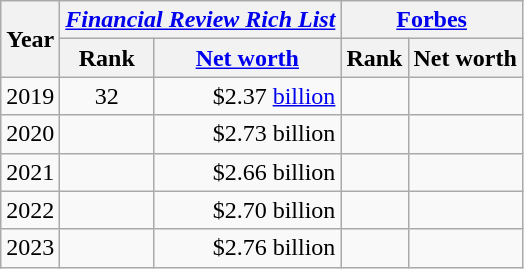<table class="wikitable">
<tr>
<th rowspan=2>Year</th>
<th colspan=2><em><a href='#'>Financial Review Rich List</a></th>
<th colspan=2></em><a href='#'>Forbes</a><em><br></th>
</tr>
<tr>
<th>Rank</th>
<th><a href='#'>Net worth</a><br></th>
<th>Rank</th>
<th>Net worth<br></th>
</tr>
<tr>
<td>2019</td>
<td align="center">32 </td>
<td align="right">$2.37 <a href='#'>billion</a> </td>
<td align="center"></td>
<td align="right"></td>
</tr>
<tr>
<td>2020</td>
<td align="center"></td>
<td align="right">$2.73 billion </td>
<td align="center"></td>
<td align="right"></td>
</tr>
<tr>
<td>2021</td>
<td align="center"></td>
<td align="right">$2.66 billion </td>
<td align="center"></td>
<td align="right"></td>
</tr>
<tr>
<td>2022</td>
<td align="center"></td>
<td align="right">$2.70 billion </td>
<td align="center"></td>
<td align="right"></td>
</tr>
<tr>
<td>2023</td>
<td align="center"></td>
<td align="right">$2.76 billion </td>
<td align="center"></td>
<td align="right"></td>
</tr>
</table>
